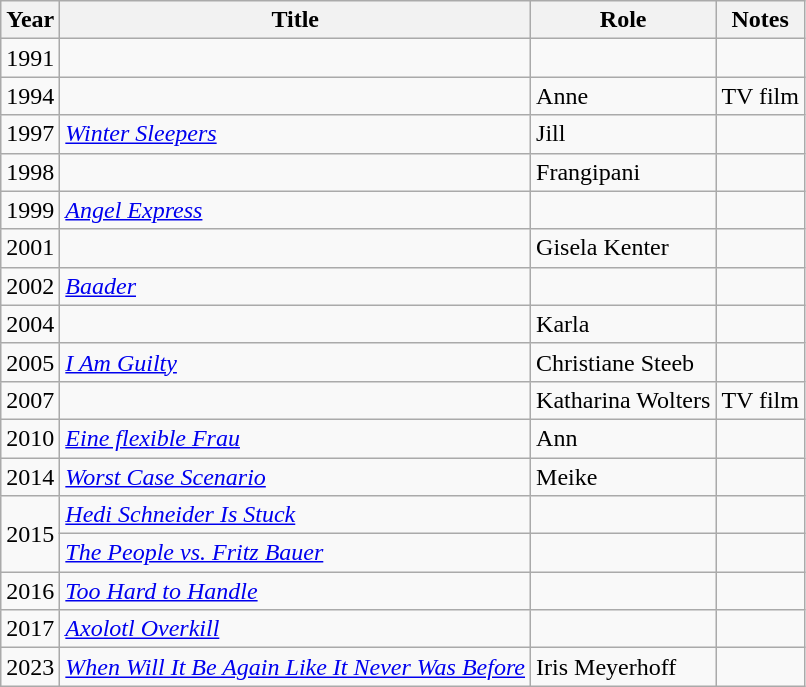<table class="wikitable sortable">
<tr>
<th>Year</th>
<th>Title</th>
<th>Role</th>
<th class="unsortable">Notes</th>
</tr>
<tr>
<td>1991</td>
<td><em></em></td>
<td></td>
<td></td>
</tr>
<tr>
<td>1994</td>
<td><em></em></td>
<td>Anne</td>
<td>TV film</td>
</tr>
<tr>
<td>1997</td>
<td><em><a href='#'>Winter Sleepers</a></em></td>
<td>Jill</td>
<td></td>
</tr>
<tr>
<td>1998</td>
<td><em></em></td>
<td>Frangipani</td>
<td></td>
</tr>
<tr>
<td>1999</td>
<td><em><a href='#'>Angel Express</a></em></td>
<td></td>
<td></td>
</tr>
<tr>
<td>2001</td>
<td><em></em></td>
<td>Gisela Kenter</td>
<td></td>
</tr>
<tr>
<td>2002</td>
<td><em><a href='#'>Baader</a></em></td>
<td></td>
<td></td>
</tr>
<tr>
<td>2004</td>
<td><em></em></td>
<td>Karla</td>
<td></td>
</tr>
<tr>
<td>2005</td>
<td><em><a href='#'>I Am Guilty</a></em></td>
<td>Christiane Steeb</td>
<td></td>
</tr>
<tr>
<td>2007</td>
<td><em></em></td>
<td>Katharina Wolters</td>
<td>TV film</td>
</tr>
<tr>
<td>2010</td>
<td><em><a href='#'>Eine flexible Frau</a></em></td>
<td>Ann</td>
</tr>
<tr>
<td>2014</td>
<td><em><a href='#'>Worst Case Scenario</a></em></td>
<td>Meike</td>
<td></td>
</tr>
<tr>
<td rowspan=2>2015</td>
<td><em><a href='#'>Hedi Schneider Is Stuck</a></em></td>
<td></td>
<td></td>
</tr>
<tr>
<td><em><a href='#'>The People vs. Fritz Bauer</a></em></td>
<td></td>
<td></td>
</tr>
<tr>
<td>2016</td>
<td><em><a href='#'>Too Hard to Handle</a></em></td>
<td></td>
<td></td>
</tr>
<tr>
<td>2017</td>
<td><em><a href='#'>Axolotl Overkill</a></em></td>
<td></td>
<td></td>
</tr>
<tr>
<td>2023</td>
<td><em><a href='#'>When Will It Be Again Like It Never Was Before</a></em></td>
<td>Iris Meyerhoff</td>
<td></td>
</tr>
</table>
